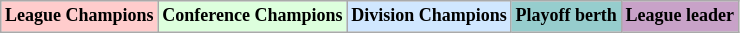<table class="wikitable"  style="text-align:center; font-size:75%;">
<tr>
<td style="background:#fcc;"><strong>League Champions</strong></td>
<td style="background:#dfd;"><strong>Conference Champions</strong></td>
<td style="background:#d0e7ff;"><strong>Division Champions</strong></td>
<td style="background:#96cdcd;"><strong>Playoff berth</strong></td>
<td style="background:#c8a2c8;"><strong>League leader</strong></td>
</tr>
</table>
